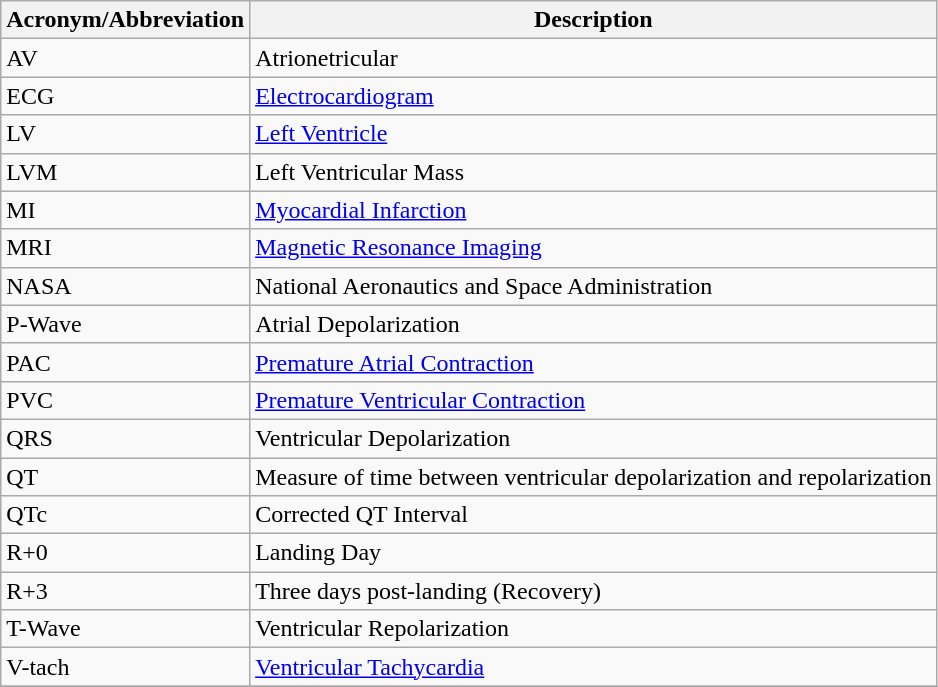<table class="wikitable" border="1">
<tr>
<th>Acronym/Abbreviation</th>
<th>Description</th>
</tr>
<tr>
<td>AV</td>
<td>Atrionetricular</td>
</tr>
<tr>
<td>ECG</td>
<td><a href='#'>Electrocardiogram</a></td>
</tr>
<tr>
<td>LV</td>
<td><a href='#'>Left Ventricle</a></td>
</tr>
<tr>
<td>LVM</td>
<td>Left Ventricular Mass</td>
</tr>
<tr>
<td>MI</td>
<td><a href='#'>Myocardial Infarction</a></td>
</tr>
<tr>
<td>MRI</td>
<td><a href='#'>Magnetic Resonance Imaging</a></td>
</tr>
<tr>
<td>NASA</td>
<td>National Aeronautics and Space Administration</td>
</tr>
<tr>
<td>P-Wave</td>
<td>Atrial Depolarization</td>
</tr>
<tr>
<td>PAC</td>
<td><a href='#'>Premature Atrial Contraction</a></td>
</tr>
<tr>
<td>PVC</td>
<td><a href='#'>Premature Ventricular Contraction</a></td>
</tr>
<tr>
<td>QRS</td>
<td>Ventricular Depolarization</td>
</tr>
<tr>
<td>QT</td>
<td>Measure of time between ventricular depolarization and repolarization</td>
</tr>
<tr>
<td>QTc</td>
<td>Corrected QT Interval</td>
</tr>
<tr>
<td>R+0</td>
<td>Landing Day</td>
</tr>
<tr>
<td>R+3</td>
<td>Three days post-landing (Recovery)</td>
</tr>
<tr>
<td>T-Wave</td>
<td>Ventricular Repolarization</td>
</tr>
<tr>
<td>V-tach</td>
<td><a href='#'>Ventricular Tachycardia</a></td>
</tr>
<tr>
</tr>
</table>
